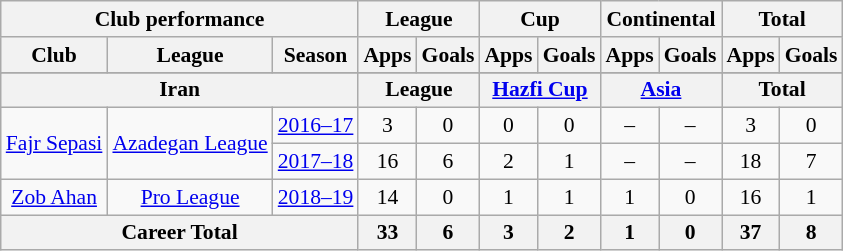<table class="wikitable" style="font-size:90%; text-align:center;">
<tr>
<th colspan=3>Club performance</th>
<th colspan=2>League</th>
<th colspan=2>Cup</th>
<th colspan=2>Continental</th>
<th colspan=2>Total</th>
</tr>
<tr>
<th>Club</th>
<th>League</th>
<th>Season</th>
<th>Apps</th>
<th>Goals</th>
<th>Apps</th>
<th>Goals</th>
<th>Apps</th>
<th>Goals</th>
<th>Apps</th>
<th>Goals</th>
</tr>
<tr>
</tr>
<tr>
<th colspan=3>Iran</th>
<th colspan=2>League</th>
<th colspan=2><a href='#'>Hazfi Cup</a></th>
<th colspan=2><a href='#'>Asia</a></th>
<th colspan=2>Total</th>
</tr>
<tr>
<td rowspan="2"><a href='#'>Fajr Sepasi</a></td>
<td rowspan="2"><a href='#'>Azadegan League</a></td>
<td><a href='#'>2016–17</a></td>
<td>3</td>
<td>0</td>
<td>0</td>
<td>0</td>
<td>–</td>
<td>–</td>
<td>3</td>
<td>0</td>
</tr>
<tr>
<td><a href='#'>2017–18</a></td>
<td>16</td>
<td>6</td>
<td>2</td>
<td>1</td>
<td>–</td>
<td>–</td>
<td>18</td>
<td>7</td>
</tr>
<tr>
<td rowspan="1"><a href='#'>Zob Ahan</a></td>
<td rowspan="1"><a href='#'>Pro League</a></td>
<td><a href='#'>2018–19</a></td>
<td>14</td>
<td>0</td>
<td>1</td>
<td>1</td>
<td>1</td>
<td>0</td>
<td>16</td>
<td>1</td>
</tr>
<tr>
<th colspan=3>Career Total</th>
<th>33</th>
<th>6</th>
<th>3</th>
<th>2</th>
<th>1</th>
<th>0</th>
<th>37</th>
<th>8</th>
</tr>
</table>
